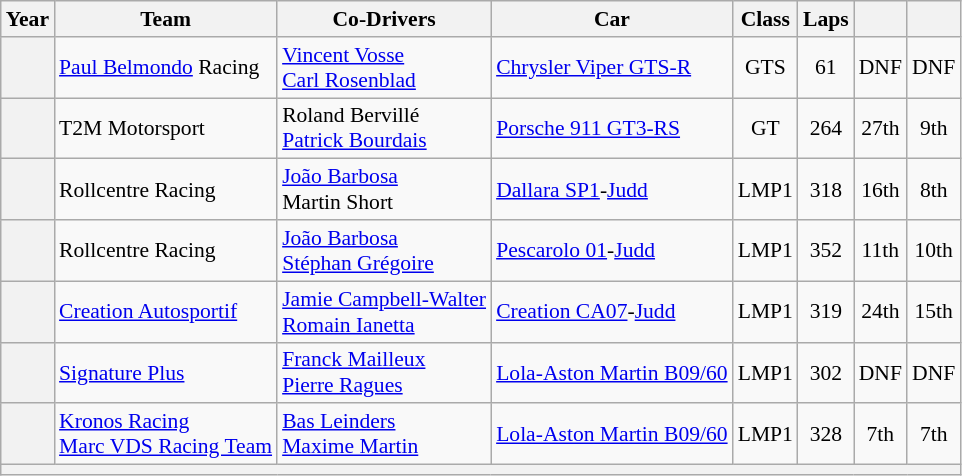<table class="wikitable" style="text-align:center; font-size:90%">
<tr>
<th>Year</th>
<th>Team</th>
<th>Co-Drivers</th>
<th>Car</th>
<th>Class</th>
<th>Laps</th>
<th></th>
<th></th>
</tr>
<tr>
<th></th>
<td align="left"> <a href='#'>Paul Belmondo</a> Racing</td>
<td align="left"> <a href='#'>Vincent Vosse</a><br> <a href='#'>Carl Rosenblad</a></td>
<td align="left"><a href='#'>Chrysler Viper GTS-R</a></td>
<td>GTS</td>
<td>61</td>
<td>DNF</td>
<td>DNF</td>
</tr>
<tr>
<th></th>
<td align="left"> T2M Motorsport</td>
<td align="left"> Roland Bervillé<br> <a href='#'>Patrick Bourdais</a></td>
<td align="left"><a href='#'>Porsche 911 GT3-RS</a></td>
<td>GT</td>
<td>264</td>
<td>27th</td>
<td>9th</td>
</tr>
<tr>
<th></th>
<td align="left"> Rollcentre Racing</td>
<td align="left"> <a href='#'>João Barbosa</a><br> Martin Short</td>
<td align="left"><a href='#'>Dallara SP1</a>-<a href='#'>Judd</a></td>
<td>LMP1</td>
<td>318</td>
<td>16th</td>
<td>8th</td>
</tr>
<tr>
<th></th>
<td align="left"> Rollcentre Racing</td>
<td align="left"> <a href='#'>João Barbosa</a><br> <a href='#'>Stéphan Grégoire</a></td>
<td align="left"><a href='#'>Pescarolo 01</a>-<a href='#'>Judd</a></td>
<td>LMP1</td>
<td>352</td>
<td>11th</td>
<td>10th</td>
</tr>
<tr>
<th></th>
<td align="left"> <a href='#'>Creation Autosportif</a></td>
<td align="left"> <a href='#'>Jamie Campbell-Walter</a><br> <a href='#'>Romain Ianetta</a></td>
<td align="left"><a href='#'>Creation CA07</a>-<a href='#'>Judd</a></td>
<td>LMP1</td>
<td>319</td>
<td>24th</td>
<td>15th</td>
</tr>
<tr>
<th></th>
<td align="left"> <a href='#'>Signature Plus</a></td>
<td align="left"> <a href='#'>Franck Mailleux</a><br> <a href='#'>Pierre Ragues</a></td>
<td align="left"><a href='#'>Lola-Aston Martin B09/60</a></td>
<td>LMP1</td>
<td>302</td>
<td>DNF</td>
<td>DNF</td>
</tr>
<tr>
<th></th>
<td align="left"> <a href='#'>Kronos Racing</a><br> <a href='#'>Marc VDS Racing Team</a></td>
<td align="left"> <a href='#'>Bas Leinders</a><br> <a href='#'>Maxime Martin</a></td>
<td align="left"><a href='#'>Lola-Aston Martin B09/60</a></td>
<td>LMP1</td>
<td>328</td>
<td>7th</td>
<td>7th</td>
</tr>
<tr>
<th colspan="8"></th>
</tr>
</table>
